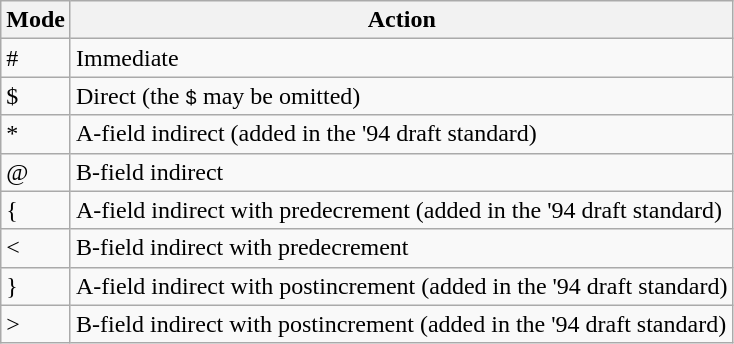<table class="wikitable">
<tr>
<th>Mode</th>
<th>Action</th>
</tr>
<tr>
<td>#</td>
<td>Immediate</td>
</tr>
<tr>
<td>$</td>
<td>Direct (the <code>$</code> may be omitted)</td>
</tr>
<tr>
<td>*</td>
<td>A-field indirect (added in the '94 draft standard)</td>
</tr>
<tr>
<td>@</td>
<td>B-field indirect</td>
</tr>
<tr>
<td>{</td>
<td>A-field indirect with predecrement (added in the '94 draft standard)</td>
</tr>
<tr>
<td><</td>
<td>B-field indirect with predecrement</td>
</tr>
<tr>
<td>}</td>
<td>A-field indirect with postincrement (added in the '94 draft standard)</td>
</tr>
<tr>
<td>></td>
<td>B-field indirect with postincrement (added in the '94 draft standard)</td>
</tr>
</table>
